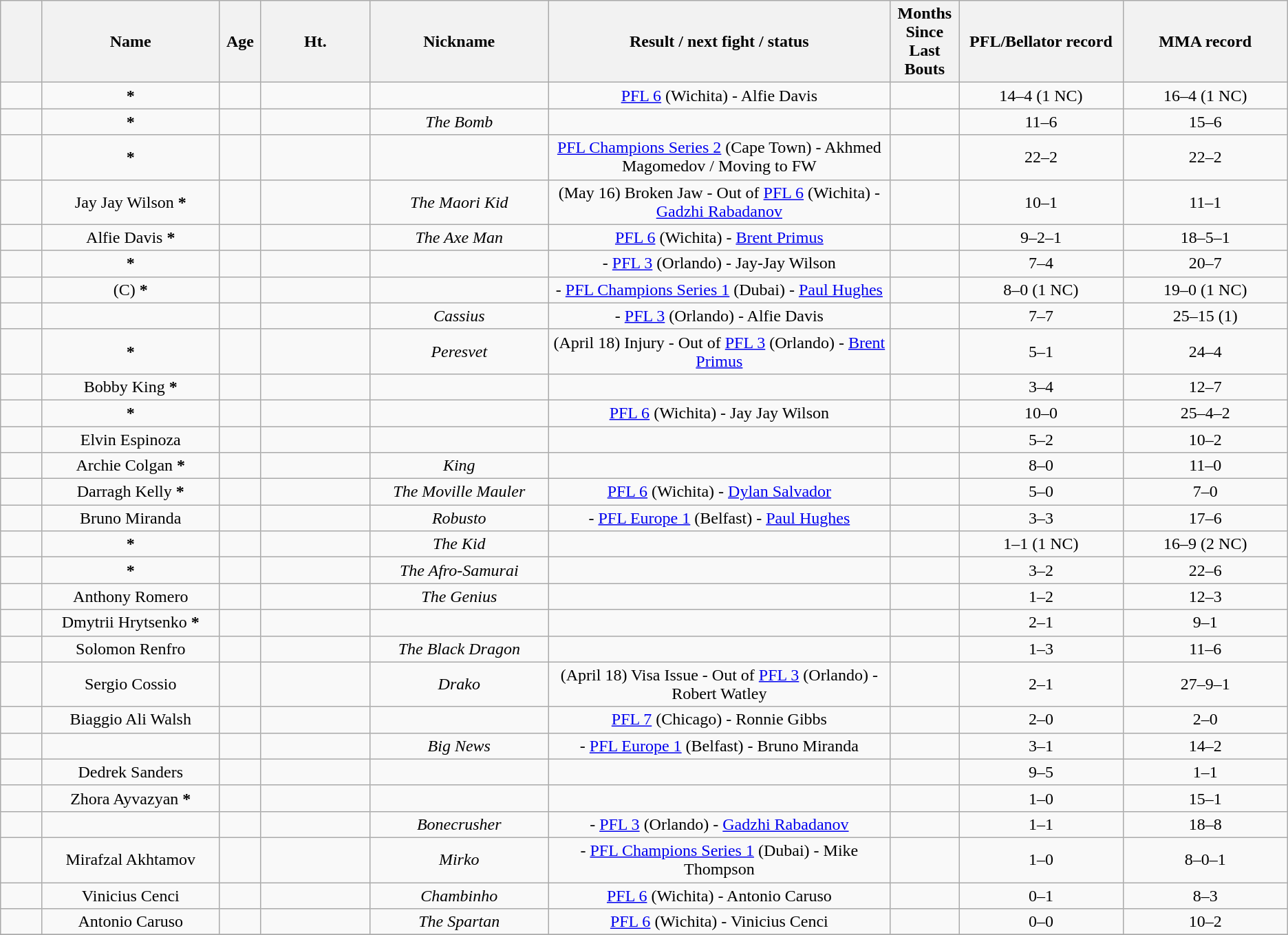<table class="wikitable sortable" style="text-align:center;">
<tr>
<th width=3%></th>
<th width=13%>Name</th>
<th width=3%>Age</th>
<th width=8%>Ht.</th>
<th width="13%">Nickname</th>
<th width=25%>Result / next fight / status</th>
<th width=5%>Months Since Last Bouts</th>
<th width="12%">PFL/Bellator record</th>
<th width=12%>MMA record</th>
</tr>
<tr>
<td></td>
<td> <strong>*</strong></td>
<td></td>
<td></td>
<td></td>
<td><a href='#'>PFL 6</a> (Wichita) - Alfie Davis</td>
<td></td>
<td>14–4 (1 NC)</td>
<td>16–4 (1 NC)</td>
</tr>
<tr>
<td></td>
<td> <strong>*</strong></td>
<td></td>
<td></td>
<td><em>The Bomb</em></td>
<td></td>
<td></td>
<td>11–6</td>
<td>15–6</td>
</tr>
<tr>
<td></td>
<td> <strong>*</strong></td>
<td></td>
<td></td>
<td><em></em></td>
<td><a href='#'>PFL Champions Series 2</a> (Cape Town) - Akhmed Magomedov / Moving to FW</td>
<td></td>
<td>22–2</td>
<td>22–2</td>
</tr>
<tr>
<td></td>
<td>Jay Jay Wilson <strong>*</strong></td>
<td></td>
<td></td>
<td><em>The Maori Kid</em></td>
<td>(May 16) Broken Jaw - Out of <a href='#'>PFL 6</a> (Wichita) - <a href='#'>Gadzhi Rabadanov</a></td>
<td></td>
<td>10–1</td>
<td>11–1</td>
</tr>
<tr>
<td></td>
<td>Alfie Davis <strong>*</strong></td>
<td></td>
<td></td>
<td><em>The Axe Man</em></td>
<td><a href='#'>PFL 6</a> (Wichita) - <a href='#'>Brent Primus</a></td>
<td></td>
<td>9–2–1</td>
<td>18–5–1</td>
</tr>
<tr>
<td></td>
<td> <strong>*</strong></td>
<td></td>
<td></td>
<td></td>
<td> - <a href='#'>PFL 3</a> (Orlando) - Jay-Jay Wilson</td>
<td></td>
<td>7–4</td>
<td>20–7</td>
</tr>
<tr>
<td></td>
<td> (C) <strong>*</strong></td>
<td></td>
<td></td>
<td></td>
<td> - <a href='#'>PFL Champions Series 1</a> (Dubai) - <a href='#'>Paul Hughes</a></td>
<td></td>
<td>8–0 (1 NC)</td>
<td>19–0 (1 NC)</td>
</tr>
<tr>
<td></td>
<td></td>
<td></td>
<td></td>
<td><em>Cassius</em></td>
<td> - <a href='#'>PFL 3</a> (Orlando) - Alfie Davis</td>
<td></td>
<td>7–7</td>
<td>25–15 (1)</td>
</tr>
<tr>
<td></td>
<td> <strong>*</strong></td>
<td></td>
<td></td>
<td><em>Peresvet</em></td>
<td>(April 18) Injury - Out of <a href='#'>PFL 3</a> (Orlando) - <a href='#'>Brent Primus</a></td>
<td></td>
<td>5–1</td>
<td>24–4</td>
</tr>
<tr>
<td></td>
<td>Bobby King <strong>*</strong></td>
<td></td>
<td></td>
<td></td>
<td></td>
<td></td>
<td>3–4</td>
<td>12–7</td>
</tr>
<tr>
<td></td>
<td> <strong>*</strong></td>
<td></td>
<td></td>
<td></td>
<td><a href='#'>PFL 6</a> (Wichita) - Jay Jay Wilson</td>
<td></td>
<td>10–0</td>
<td>25–4–2</td>
</tr>
<tr>
<td></td>
<td>Elvin Espinoza</td>
<td></td>
<td></td>
<td></td>
<td></td>
<td></td>
<td>5–2</td>
<td>10–2</td>
</tr>
<tr>
<td></td>
<td>Archie Colgan <strong>*</strong></td>
<td></td>
<td></td>
<td><em>King</em></td>
<td></td>
<td></td>
<td>8–0</td>
<td>11–0</td>
</tr>
<tr>
<td></td>
<td>Darragh Kelly <strong>*</strong></td>
<td></td>
<td></td>
<td><em>The Moville Mauler</em></td>
<td><a href='#'>PFL 6</a> (Wichita) - <a href='#'>Dylan Salvador</a></td>
<td></td>
<td>5–0</td>
<td>7–0</td>
</tr>
<tr>
<td></td>
<td>Bruno Miranda</td>
<td></td>
<td></td>
<td><em>Robusto</em></td>
<td> - <a href='#'>PFL Europe 1</a> (Belfast) - <a href='#'>Paul Hughes</a></td>
<td></td>
<td>3–3</td>
<td>17–6</td>
</tr>
<tr>
<td></td>
<td> <strong>*</strong></td>
<td></td>
<td></td>
<td><em>The Kid</em></td>
<td></td>
<td></td>
<td>1–1 (1 NC)</td>
<td>16–9 (2 NC)</td>
</tr>
<tr>
<td></td>
<td> <strong>*</strong></td>
<td></td>
<td></td>
<td><em>The Afro-Samurai</em></td>
<td></td>
<td></td>
<td>3–2</td>
<td>22–6</td>
</tr>
<tr>
<td></td>
<td>Anthony Romero</td>
<td></td>
<td></td>
<td><em>The Genius</em></td>
<td></td>
<td></td>
<td>1–2</td>
<td>12–3</td>
</tr>
<tr>
<td></td>
<td>Dmytrii Hrytsenko <strong>*</strong></td>
<td></td>
<td></td>
<td></td>
<td></td>
<td></td>
<td>2–1</td>
<td>9–1</td>
</tr>
<tr>
<td></td>
<td>Solomon Renfro</td>
<td></td>
<td></td>
<td><em>The Black Dragon</em></td>
<td></td>
<td></td>
<td>1–3</td>
<td>11–6</td>
</tr>
<tr>
<td></td>
<td>Sergio Cossio</td>
<td></td>
<td></td>
<td><em>Drako</em></td>
<td>(April 18) Visa Issue - Out of <a href='#'>PFL 3</a> (Orlando) - Robert Watley</td>
<td></td>
<td>2–1</td>
<td>27–9–1</td>
</tr>
<tr>
<td></td>
<td>Biaggio Ali Walsh</td>
<td></td>
<td></td>
<td></td>
<td><a href='#'>PFL 7</a> (Chicago) - Ronnie Gibbs</td>
<td></td>
<td>2–0</td>
<td>2–0</td>
</tr>
<tr>
<td></td>
<td></td>
<td></td>
<td></td>
<td><em>Big News</em></td>
<td> - <a href='#'>PFL Europe 1</a> (Belfast) - Bruno Miranda</td>
<td></td>
<td>3–1</td>
<td>14–2</td>
</tr>
<tr>
<td></td>
<td>Dedrek Sanders</td>
<td></td>
<td></td>
<td></td>
<td></td>
<td></td>
<td>9–5</td>
<td>1–1</td>
</tr>
<tr>
<td></td>
<td>Zhora Ayvazyan <strong>*</strong></td>
<td></td>
<td></td>
<td></td>
<td></td>
<td></td>
<td>1–0</td>
<td>15–1</td>
</tr>
<tr>
<td></td>
<td></td>
<td></td>
<td></td>
<td><em>Bonecrusher</em></td>
<td> - <a href='#'>PFL 3</a> (Orlando) - <a href='#'>Gadzhi Rabadanov</a></td>
<td></td>
<td>1–1</td>
<td>18–8</td>
</tr>
<tr>
<td></td>
<td>Mirafzal Akhtamov</td>
<td></td>
<td></td>
<td><em>Mirko</em></td>
<td> - <a href='#'>PFL Champions Series 1</a> (Dubai) - Mike Thompson</td>
<td></td>
<td>1–0</td>
<td>8–0–1</td>
</tr>
<tr>
<td></td>
<td>Vinicius Cenci</td>
<td></td>
<td></td>
<td><em>Chambinho</em></td>
<td><a href='#'>PFL 6</a> (Wichita) - Antonio Caruso</td>
<td></td>
<td>0–1</td>
<td>8–3</td>
</tr>
<tr>
<td></td>
<td>Antonio Caruso</td>
<td></td>
<td></td>
<td><em>The Spartan</em></td>
<td><a href='#'>PFL 6</a> (Wichita) - Vinicius Cenci</td>
<td></td>
<td>0–0</td>
<td>10–2</td>
</tr>
<tr>
</tr>
</table>
